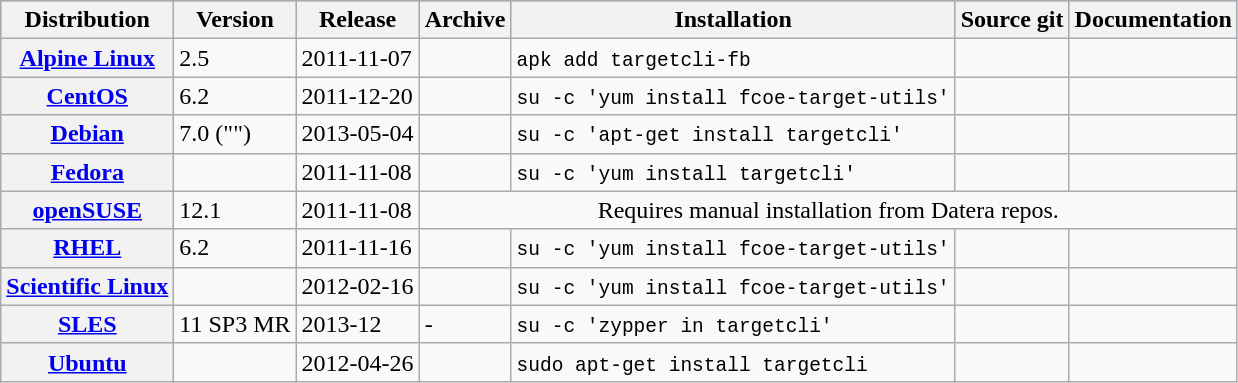<table class="wikitable sortable">
<tr style="background:#a0c0f0;">
<th>Distribution</th>
<th>Version</th>
<th>Release</th>
<th>Archive</th>
<th>Installation</th>
<th>Source git</th>
<th>Documentation</th>
</tr>
<tr>
<th><a href='#'>Alpine Linux</a></th>
<td>2.5</td>
<td>2011-11-07</td>
<td></td>
<td><code>apk add targetcli-fb</code></td>
<td></td>
<td></td>
</tr>
<tr>
<th><a href='#'>CentOS</a></th>
<td>6.2</td>
<td>2011-12-20</td>
<td></td>
<td><code>su -c 'yum install fcoe-target-utils'</code></td>
<td></td>
<td></td>
</tr>
<tr>
<th><a href='#'>Debian</a></th>
<td>7.0 ("")</td>
<td>2013-05-04</td>
<td></td>
<td><code>su -c 'apt-get install targetcli'</code></td>
<td></td>
<td></td>
</tr>
<tr>
<th><a href='#'>Fedora</a></th>
<td></td>
<td>2011-11-08</td>
<td></td>
<td><code>su -c 'yum install targetcli'</code></td>
<td></td>
<td></td>
</tr>
<tr>
<th><a href='#'>openSUSE</a></th>
<td>12.1</td>
<td>2011-11-08</td>
<td style="text-align:center;" colspan="4">Requires manual installation from Datera  repos.</td>
</tr>
<tr>
<th><a href='#'>RHEL</a></th>
<td>6.2</td>
<td>2011-11-16</td>
<td></td>
<td><code>su -c 'yum install fcoe-target-utils'</code></td>
<td></td>
<td></td>
</tr>
<tr>
<th><a href='#'>Scientific Linux</a></th>
<td></td>
<td>2012-02-16</td>
<td></td>
<td><code>su -c 'yum install fcoe-target-utils'</code></td>
<td></td>
<td></td>
</tr>
<tr>
<th><a href='#'>SLES</a></th>
<td>11 SP3 MR</td>
<td>2013-12</td>
<td>-</td>
<td><code>su -c 'zypper in targetcli'</code></td>
<td></td>
<td></td>
</tr>
<tr>
<th><a href='#'>Ubuntu</a></th>
<td></td>
<td>2012-04-26</td>
<td></td>
<td><code>sudo apt-get install targetcli</code></td>
<td></td>
<td></td>
</tr>
</table>
